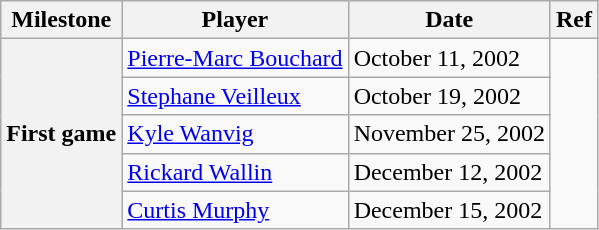<table class="wikitable">
<tr>
<th scope="col">Milestone</th>
<th scope="col">Player</th>
<th scope="col">Date</th>
<th scope="col">Ref</th>
</tr>
<tr>
<th rowspan=5>First game</th>
<td><a href='#'>Pierre-Marc Bouchard</a></td>
<td>October 11, 2002</td>
<td rowspan=5></td>
</tr>
<tr>
<td><a href='#'>Stephane Veilleux</a></td>
<td>October 19, 2002</td>
</tr>
<tr>
<td><a href='#'>Kyle Wanvig</a></td>
<td>November 25, 2002</td>
</tr>
<tr>
<td><a href='#'>Rickard Wallin</a></td>
<td>December 12, 2002</td>
</tr>
<tr>
<td><a href='#'>Curtis Murphy</a></td>
<td>December 15, 2002</td>
</tr>
</table>
